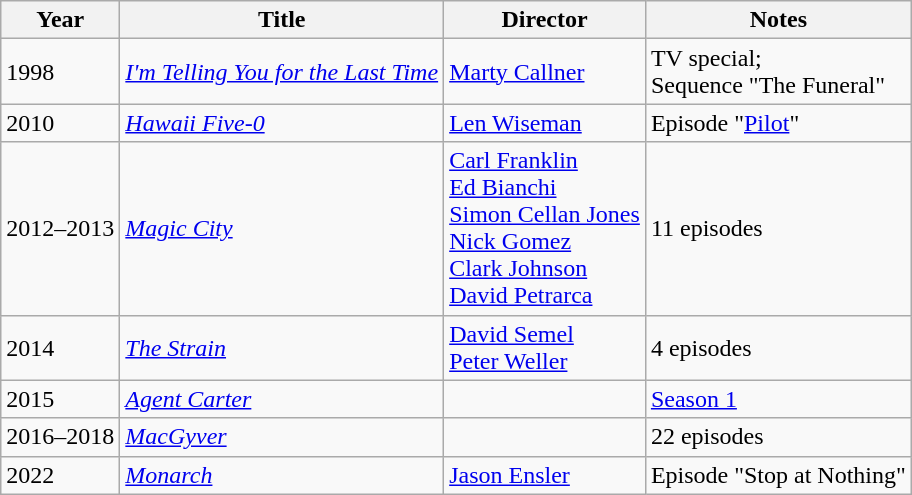<table class="wikitable">
<tr>
<th>Year</th>
<th>Title</th>
<th>Director</th>
<th>Notes</th>
</tr>
<tr>
<td>1998</td>
<td><em><a href='#'>I'm Telling You for the Last Time</a></em></td>
<td><a href='#'>Marty Callner</a></td>
<td>TV special;<br>Sequence "The Funeral"</td>
</tr>
<tr>
<td>2010</td>
<td><em><a href='#'>Hawaii Five-0</a></em></td>
<td><a href='#'>Len Wiseman</a></td>
<td>Episode "<a href='#'>Pilot</a>"</td>
</tr>
<tr>
<td>2012–2013</td>
<td><em><a href='#'>Magic City</a></em></td>
<td><a href='#'>Carl Franklin</a><br><a href='#'>Ed Bianchi</a><br><a href='#'>Simon Cellan Jones</a><br><a href='#'>Nick Gomez</a><br><a href='#'>Clark Johnson</a><br><a href='#'>David Petrarca</a></td>
<td>11 episodes</td>
</tr>
<tr>
<td>2014</td>
<td><em><a href='#'>The Strain</a></em></td>
<td><a href='#'>David Semel</a><br><a href='#'>Peter Weller</a></td>
<td>4 episodes</td>
</tr>
<tr>
<td>2015</td>
<td><em><a href='#'>Agent Carter</a></em></td>
<td></td>
<td><a href='#'>Season 1</a></td>
</tr>
<tr>
<td>2016–2018</td>
<td><em><a href='#'>MacGyver</a></em></td>
<td></td>
<td>22 episodes</td>
</tr>
<tr>
<td>2022</td>
<td><em><a href='#'>Monarch</a></em></td>
<td><a href='#'>Jason Ensler</a></td>
<td>Episode "Stop at Nothing"</td>
</tr>
</table>
